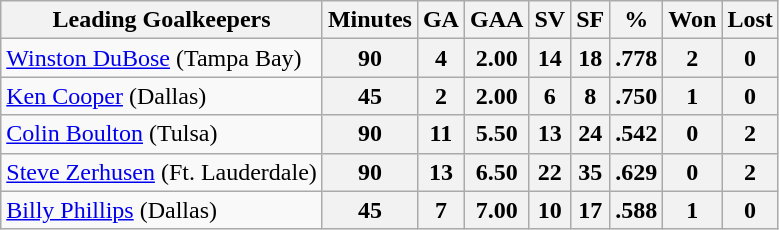<table class="wikitable">
<tr>
<th>Leading Goalkeepers</th>
<th>Minutes</th>
<th>GA</th>
<th>GAA</th>
<th>SV</th>
<th>SF</th>
<th>%</th>
<th>Won</th>
<th>Lost</th>
</tr>
<tr>
<td><a href='#'>Winston DuBose</a> (Tampa Bay)</td>
<th>90</th>
<th>4</th>
<th>2.00</th>
<th>14</th>
<th>18</th>
<th>.778</th>
<th>2</th>
<th>0</th>
</tr>
<tr>
<td><a href='#'>Ken Cooper</a> (Dallas)</td>
<th>45</th>
<th>2</th>
<th>2.00</th>
<th>6</th>
<th>8</th>
<th>.750</th>
<th>1</th>
<th>0</th>
</tr>
<tr>
<td><a href='#'>Colin Boulton</a> (Tulsa)</td>
<th>90</th>
<th>11</th>
<th>5.50</th>
<th>13</th>
<th>24</th>
<th>.542</th>
<th>0</th>
<th>2</th>
</tr>
<tr>
<td><a href='#'>Steve Zerhusen</a> (Ft. Lauderdale)</td>
<th>90</th>
<th>13</th>
<th>6.50</th>
<th>22</th>
<th>35</th>
<th>.629</th>
<th>0</th>
<th>2</th>
</tr>
<tr>
<td><a href='#'>Billy Phillips</a> (Dallas)</td>
<th>45</th>
<th>7</th>
<th>7.00</th>
<th>10</th>
<th>17</th>
<th>.588</th>
<th>1</th>
<th>0</th>
</tr>
</table>
